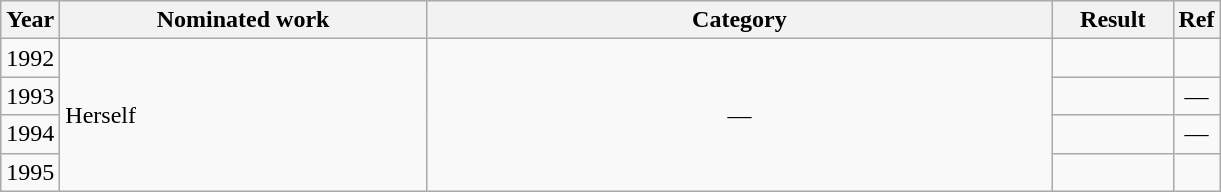<table class="wikitable">
<tr>
<th style="width:10px;">Year</th>
<th style="width:237px;">Nominated work</th>
<th style="width:410px;">Category</th>
<th style="width:73px;">Result</th>
<th>Ref</th>
</tr>
<tr>
<td>1992</td>
<td rowspan=4>Herself</td>
<td rowspan=4 align=center>—</td>
<td></td>
<td align=center></td>
</tr>
<tr>
<td>1993</td>
<td></td>
<td align=center>—</td>
</tr>
<tr>
<td>1994</td>
<td></td>
<td align=center>—</td>
</tr>
<tr>
<td>1995</td>
<td></td>
<td align=center></td>
</tr>
</table>
